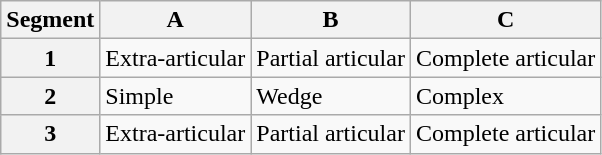<table class="wikitable">
<tr>
<th>Segment</th>
<th>A</th>
<th>B</th>
<th>C</th>
</tr>
<tr>
<th>1</th>
<td>Extra-articular</td>
<td>Partial articular</td>
<td>Complete articular</td>
</tr>
<tr>
<th>2</th>
<td>Simple</td>
<td>Wedge</td>
<td>Complex</td>
</tr>
<tr>
<th>3</th>
<td>Extra-articular</td>
<td>Partial articular</td>
<td>Complete articular</td>
</tr>
</table>
